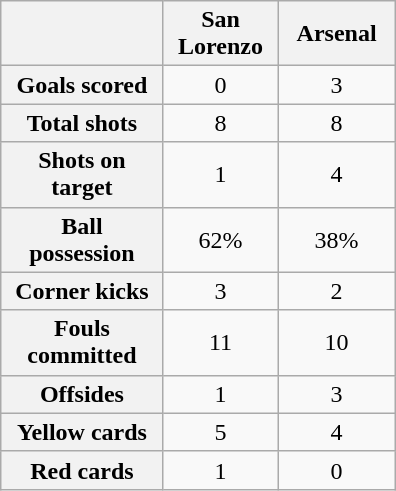<table class="wikitable" style="text-align: center; margin: 0 auto;">
<tr>
<th scope="col" style="width:100px"></th>
<th scope="col" style="width:70px">San Lorenzo</th>
<th scope="col" style="width:70px">Arsenal</th>
</tr>
<tr>
<th scope=row>Goals scored</th>
<td>0</td>
<td>3</td>
</tr>
<tr>
<th scope=row>Total shots</th>
<td>8</td>
<td>8</td>
</tr>
<tr>
<th scope=row>Shots on target</th>
<td>1</td>
<td>4</td>
</tr>
<tr>
<th scope=row>Ball possession</th>
<td>62%</td>
<td>38%</td>
</tr>
<tr>
<th scope=row>Corner kicks</th>
<td>3</td>
<td>2</td>
</tr>
<tr>
<th scope=row>Fouls committed</th>
<td>11</td>
<td>10</td>
</tr>
<tr>
<th scope=row>Offsides</th>
<td>1</td>
<td>3</td>
</tr>
<tr>
<th scope=row>Yellow cards</th>
<td>5</td>
<td>4</td>
</tr>
<tr>
<th scope=row>Red cards</th>
<td>1</td>
<td>0</td>
</tr>
</table>
